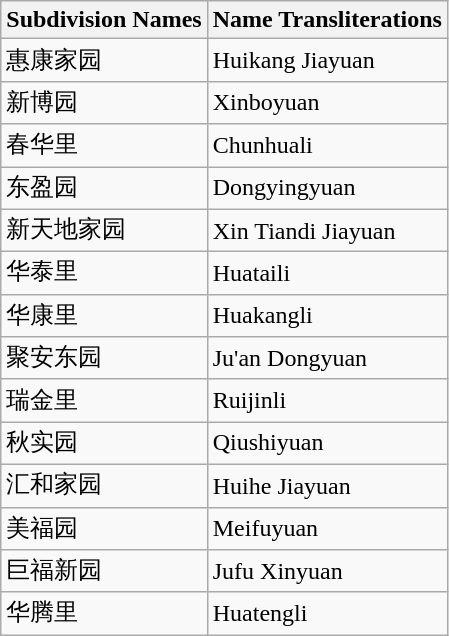<table class="wikitable sortable">
<tr>
<th>Subdivision Names</th>
<th>Name Transliterations</th>
</tr>
<tr>
<td>惠康家园</td>
<td>Huikang Jiayuan</td>
</tr>
<tr>
<td>新博园</td>
<td>Xinboyuan</td>
</tr>
<tr>
<td>春华里</td>
<td>Chunhuali</td>
</tr>
<tr>
<td>东盈园</td>
<td>Dongyingyuan</td>
</tr>
<tr>
<td>新天地家园</td>
<td>Xin Tiandi Jiayuan</td>
</tr>
<tr>
<td>华泰里</td>
<td>Huataili</td>
</tr>
<tr>
<td>华康里</td>
<td>Huakangli</td>
</tr>
<tr>
<td>聚安东园</td>
<td>Ju'an Dongyuan</td>
</tr>
<tr>
<td>瑞金里</td>
<td>Ruijinli</td>
</tr>
<tr>
<td>秋实园</td>
<td>Qiushiyuan</td>
</tr>
<tr>
<td>汇和家园</td>
<td>Huihe Jiayuan</td>
</tr>
<tr>
<td>美福园</td>
<td>Meifuyuan</td>
</tr>
<tr>
<td>巨福新园</td>
<td>Jufu Xinyuan</td>
</tr>
<tr>
<td>华腾里</td>
<td>Huatengli</td>
</tr>
</table>
